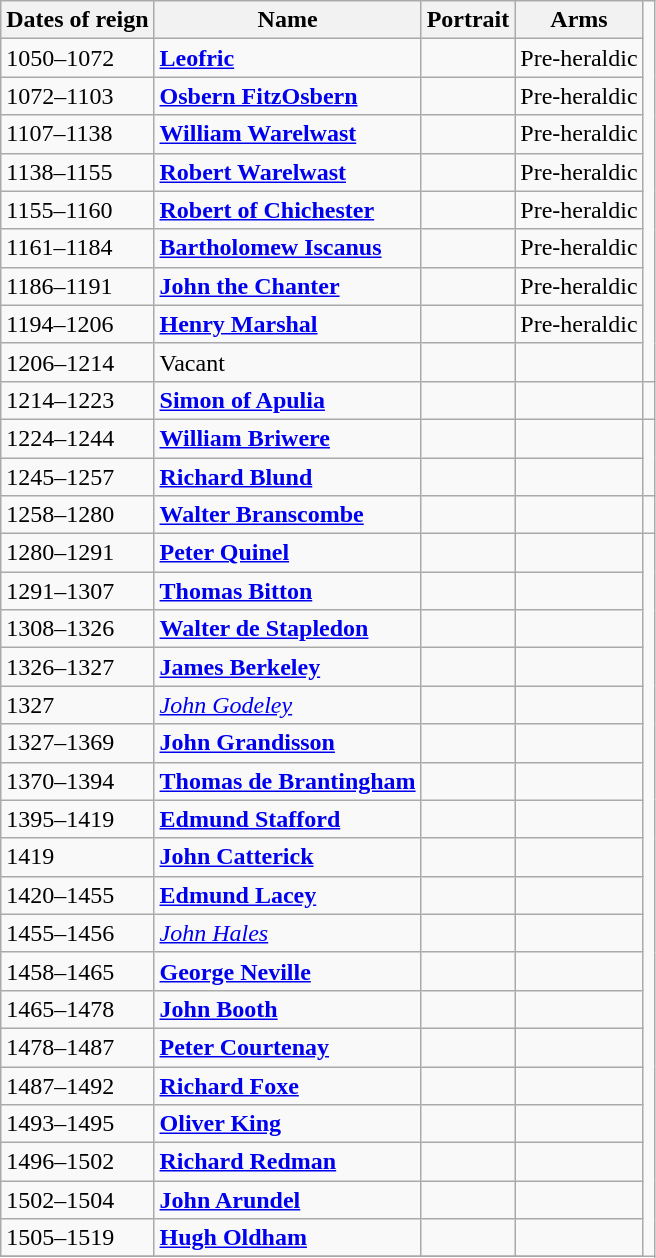<table class="wikitable">
<tr>
<th>Dates of reign</th>
<th>Name</th>
<th>Portrait</th>
<th>Arms</th>
</tr>
<tr>
<td>1050–1072</td>
<td><strong><a href='#'>Leofric</a></strong></td>
<td></td>
<td>Pre-heraldic</td>
</tr>
<tr>
<td>1072–1103</td>
<td><strong><a href='#'>Osbern FitzOsbern</a></strong></td>
<td></td>
<td>Pre-heraldic</td>
</tr>
<tr>
<td>1107–1138</td>
<td><strong><a href='#'>William Warelwast</a></strong></td>
<td></td>
<td>Pre-heraldic</td>
</tr>
<tr>
<td>1138–1155</td>
<td><strong><a href='#'>Robert Warelwast</a></strong></td>
<td></td>
<td>Pre-heraldic</td>
</tr>
<tr>
<td>1155–1160</td>
<td><strong><a href='#'>Robert of Chichester</a></strong></td>
<td></td>
<td>Pre-heraldic</td>
</tr>
<tr>
<td>1161–1184</td>
<td><strong><a href='#'>Bartholomew Iscanus</a></strong></td>
<td></td>
<td>Pre-heraldic</td>
</tr>
<tr>
<td>1186–1191</td>
<td><strong><a href='#'>John the Chanter</a></strong></td>
<td></td>
<td>Pre-heraldic</td>
</tr>
<tr>
<td>1194–1206</td>
<td><strong><a href='#'>Henry Marshal</a></strong></td>
<td></td>
<td>Pre-heraldic</td>
</tr>
<tr>
<td>1206–1214</td>
<td>Vacant</td>
<td></td>
<td></td>
</tr>
<tr>
<td>1214–1223</td>
<td><strong><a href='#'>Simon of Apulia</a></strong></td>
<td></td>
<td></td>
<td></td>
</tr>
<tr>
<td>1224–1244</td>
<td><strong><a href='#'>William Briwere</a></strong></td>
<td></td>
<td></td>
</tr>
<tr>
<td>1245–1257</td>
<td><strong><a href='#'>Richard Blund</a></strong></td>
<td></td>
<td></td>
</tr>
<tr>
<td>1258–1280</td>
<td><strong><a href='#'>Walter Branscombe</a></strong></td>
<td></td>
<td></td>
<td></td>
</tr>
<tr>
<td>1280–1291</td>
<td><strong><a href='#'>Peter Quinel</a></strong></td>
<td></td>
<td></td>
</tr>
<tr>
<td>1291–1307</td>
<td><strong><a href='#'>Thomas Bitton</a></strong></td>
<td></td>
<td></td>
</tr>
<tr>
<td>1308–1326</td>
<td><strong><a href='#'>Walter de Stapledon</a></strong></td>
<td></td>
<td></td>
</tr>
<tr>
<td>1326–1327</td>
<td><strong><a href='#'>James Berkeley</a></strong></td>
<td></td>
<td></td>
</tr>
<tr>
<td>1327</td>
<td><em><a href='#'>John Godeley</a></em></td>
<td></td>
<td></td>
</tr>
<tr>
<td>1327–1369</td>
<td><strong><a href='#'>John Grandisson</a></strong></td>
<td></td>
<td></td>
</tr>
<tr>
<td>1370–1394</td>
<td><strong><a href='#'>Thomas de Brantingham</a></strong></td>
<td></td>
<td></td>
</tr>
<tr>
<td>1395–1419</td>
<td><strong><a href='#'>Edmund Stafford</a></strong></td>
<td></td>
<td></td>
</tr>
<tr>
<td>1419</td>
<td><strong><a href='#'>John Catterick</a></strong></td>
<td></td>
<td></td>
</tr>
<tr>
<td>1420–1455</td>
<td><strong><a href='#'>Edmund Lacey</a></strong></td>
<td></td>
<td></td>
</tr>
<tr>
<td>1455–1456</td>
<td><em><a href='#'>John Hales</a></em></td>
<td></td>
<td></td>
</tr>
<tr>
<td>1458–1465</td>
<td><strong><a href='#'>George Neville</a></strong></td>
<td></td>
<td></td>
</tr>
<tr>
<td>1465–1478</td>
<td><strong><a href='#'>John Booth</a></strong></td>
<td></td>
<td></td>
</tr>
<tr>
<td>1478–1487</td>
<td><strong><a href='#'>Peter Courtenay</a></strong></td>
<td></td>
<td></td>
</tr>
<tr>
<td>1487–1492</td>
<td><strong><a href='#'>Richard Foxe</a></strong></td>
<td></td>
<td></td>
</tr>
<tr>
<td>1493–1495</td>
<td><strong><a href='#'>Oliver King</a></strong></td>
<td></td>
<td></td>
</tr>
<tr>
<td>1496–1502</td>
<td><strong><a href='#'>Richard Redman</a></strong></td>
<td></td>
<td></td>
</tr>
<tr>
<td>1502–1504</td>
<td><strong><a href='#'>John Arundel</a></strong></td>
<td></td>
<td></td>
</tr>
<tr>
<td>1505–1519</td>
<td><strong><a href='#'>Hugh Oldham</a></strong></td>
<td></td>
<td></td>
</tr>
<tr>
</tr>
</table>
